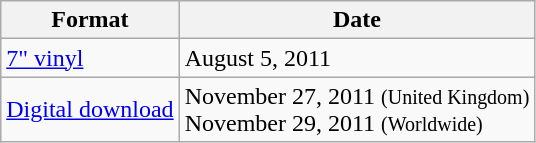<table class="wikitable">
<tr>
<th>Format</th>
<th>Date</th>
</tr>
<tr>
<td><a href='#'>7" vinyl</a></td>
<td>August 5, 2011</td>
</tr>
<tr>
<td><a href='#'>Digital download</a></td>
<td>November 27, 2011 <small>(United Kingdom)</small><br>November 29, 2011 <small>(Worldwide)</small></td>
</tr>
</table>
